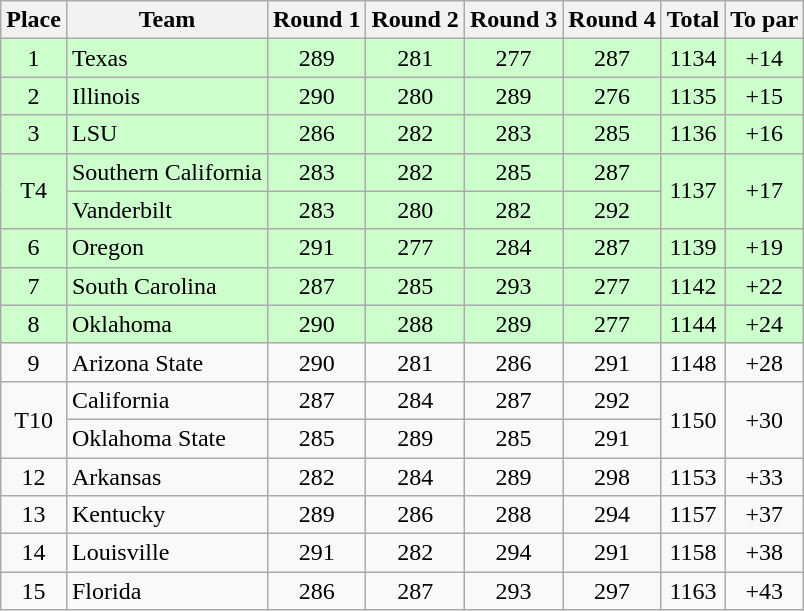<table class="wikitable" style="text-align:center">
<tr>
<th>Place</th>
<th>Team</th>
<th>Round 1</th>
<th>Round 2</th>
<th>Round 3</th>
<th>Round 4</th>
<th>Total</th>
<th>To par</th>
</tr>
<tr style="background:#ccffcc;">
<td>1</td>
<td align=left>Texas</td>
<td>289</td>
<td>281</td>
<td>277</td>
<td>287</td>
<td>1134</td>
<td>+14</td>
</tr>
<tr style="background:#ccffcc;">
<td>2</td>
<td align=left>Illinois</td>
<td>290</td>
<td>280</td>
<td>289</td>
<td>276</td>
<td>1135</td>
<td>+15</td>
</tr>
<tr style="background:#ccffcc;">
<td>3</td>
<td align=left>LSU</td>
<td>286</td>
<td>282</td>
<td>283</td>
<td>285</td>
<td>1136</td>
<td>+16</td>
</tr>
<tr style="background:#ccffcc;">
<td rowspan=2>T4</td>
<td align=left>Southern California</td>
<td>283</td>
<td>282</td>
<td>285</td>
<td>287</td>
<td rowspan=2>1137</td>
<td rowspan=2>+17</td>
</tr>
<tr style="background:#ccffcc;">
<td align=left>Vanderbilt</td>
<td>283</td>
<td>280</td>
<td>282</td>
<td>292</td>
</tr>
<tr style="background:#ccffcc;">
<td>6</td>
<td align=left>Oregon</td>
<td>291</td>
<td>277</td>
<td>284</td>
<td>287</td>
<td>1139</td>
<td>+19</td>
</tr>
<tr style="background:#ccffcc;">
<td>7</td>
<td align=left>South Carolina</td>
<td>287</td>
<td>285</td>
<td>293</td>
<td>277</td>
<td>1142</td>
<td>+22</td>
</tr>
<tr style="background:#ccffcc;">
<td>8</td>
<td align=left>Oklahoma</td>
<td>290</td>
<td>288</td>
<td>289</td>
<td>277</td>
<td>1144</td>
<td>+24</td>
</tr>
<tr>
<td>9</td>
<td align=left>Arizona State</td>
<td>290</td>
<td>281</td>
<td>286</td>
<td>291</td>
<td>1148</td>
<td>+28</td>
</tr>
<tr>
<td rowspan=2>T10</td>
<td align=left>California</td>
<td>287</td>
<td>284</td>
<td>287</td>
<td>292</td>
<td rowspan=2>1150</td>
<td rowspan=2>+30</td>
</tr>
<tr>
<td align=left>Oklahoma State</td>
<td>285</td>
<td>289</td>
<td>285</td>
<td>291</td>
</tr>
<tr>
<td>12</td>
<td align=left>Arkansas</td>
<td>282</td>
<td>284</td>
<td>289</td>
<td>298</td>
<td>1153</td>
<td>+33</td>
</tr>
<tr>
<td>13</td>
<td align=left>Kentucky</td>
<td>289</td>
<td>286</td>
<td>288</td>
<td>294</td>
<td>1157</td>
<td>+37</td>
</tr>
<tr>
<td>14</td>
<td align=left>Louisville</td>
<td>291</td>
<td>282</td>
<td>294</td>
<td>291</td>
<td>1158</td>
<td>+38</td>
</tr>
<tr>
<td>15</td>
<td align=left>Florida</td>
<td>286</td>
<td>287</td>
<td>293</td>
<td>297</td>
<td>1163</td>
<td>+43</td>
</tr>
</table>
